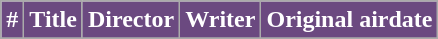<table class="wikitable plainrowheaders">
<tr style="color:white;">
<th style="background: #6B4980;">#</th>
<th style="background: #6B4980;">Title</th>
<th style="background: #6B4980;">Director</th>
<th style="background: #6B4980;">Writer</th>
<th style="background: #6B4980;">Original airdate</th>
</tr>
<tr>
</tr>
</table>
